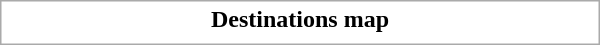<table class="collapsible collapsed" style="border:1px #aaa solid; width:25em; margin:0.2em auto">
<tr>
<th>Destinations map</th>
</tr>
<tr>
<td></td>
</tr>
</table>
